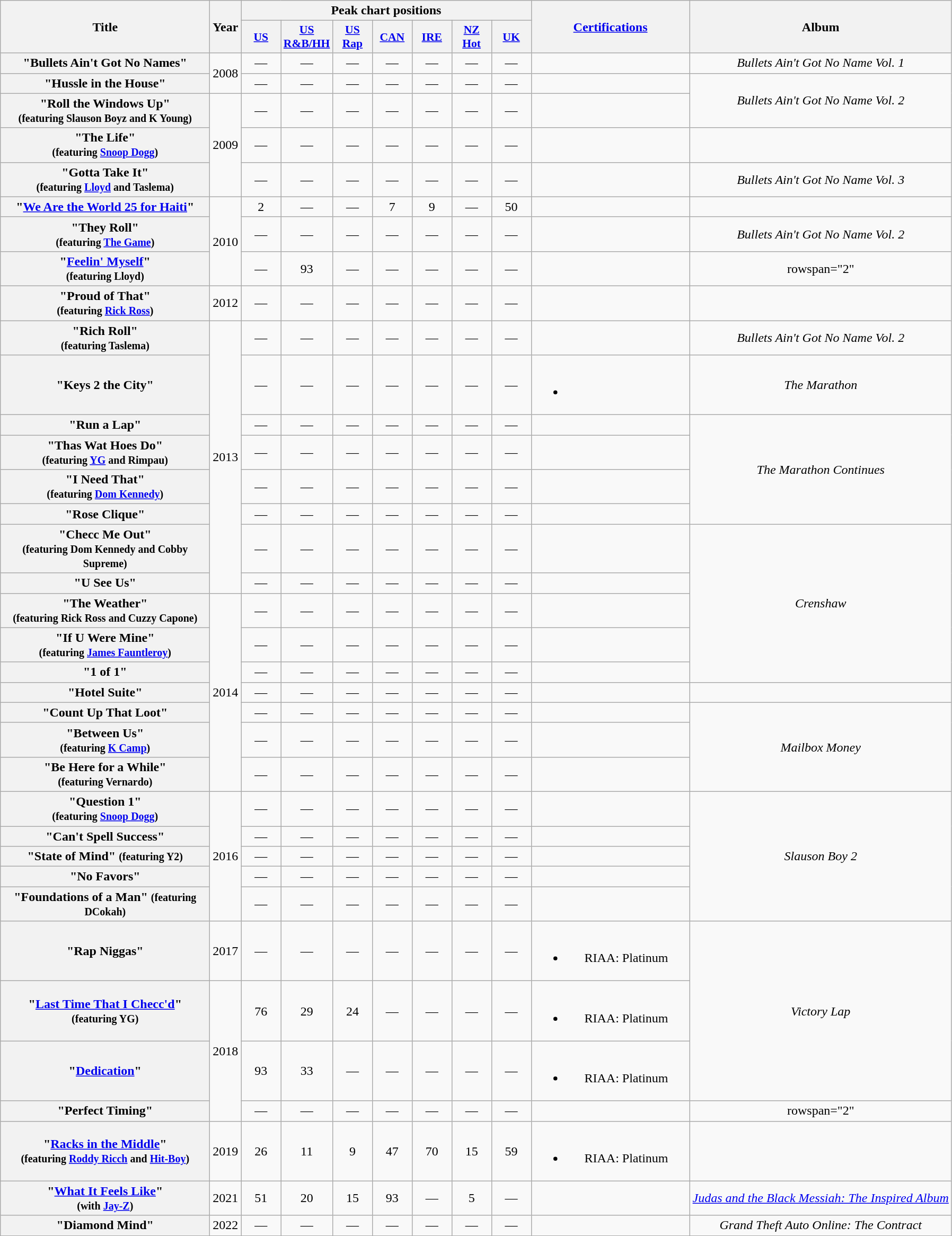<table class="wikitable plainrowheaders" style="text-align:center">
<tr>
<th scope="col" rowspan="2" style="width:16em;">Title</th>
<th scope="col" rowspan="2">Year</th>
<th scope="col" colspan="7">Peak chart positions</th>
<th scope="col" rowspan="2" style="width:12em;"><a href='#'>Certifications</a></th>
<th scope="col" rowspan="2">Album</th>
</tr>
<tr>
<th scope="col" style="width:3em;font-size:90%;"><a href='#'>US</a><br></th>
<th scope="col" style="width:3em;font-size:90%;"><a href='#'>US<br>R&B/HH</a><br></th>
<th scope="col" style="width:3em;font-size:90%;"><a href='#'>US<br>Rap</a><br></th>
<th scope="col" style="width:3em;font-size:90%;"><a href='#'>CAN</a><br></th>
<th scope="col" style="width:3em;font-size:90%;"><a href='#'>IRE</a><br></th>
<th scope="col" style="width:3em;font-size:90%;"><a href='#'>NZ<br>Hot</a><br></th>
<th scope="col" style="width:3em;font-size:90%;"><a href='#'>UK</a><br></th>
</tr>
<tr>
<th scope="row">"Bullets Ain't Got No Names"</th>
<td rowspan="2">2008</td>
<td>—</td>
<td>—</td>
<td>—</td>
<td>—</td>
<td>—</td>
<td>—</td>
<td>—</td>
<td></td>
<td><em>Bullets Ain't Got No Name Vol. 1</em></td>
</tr>
<tr>
<th scope="row">"Hussle in the House"</th>
<td>—</td>
<td>—</td>
<td>—</td>
<td>—</td>
<td>—</td>
<td>—</td>
<td>—</td>
<td></td>
<td rowspan="2"><em>Bullets Ain't Got No Name Vol. 2</em></td>
</tr>
<tr>
<th scope="row">"Roll the Windows Up"<br><small>(featuring Slauson Boyz and K Young)</small></th>
<td rowspan="3">2009</td>
<td>—</td>
<td>—</td>
<td>—</td>
<td>—</td>
<td>—</td>
<td>—</td>
<td>—</td>
<td></td>
</tr>
<tr>
<th scope="row">"The Life"<br><small>(featuring <a href='#'>Snoop Dogg</a>)</small></th>
<td>—</td>
<td>—</td>
<td>—</td>
<td>—</td>
<td>—</td>
<td>—</td>
<td>—</td>
<td></td>
<td></td>
</tr>
<tr>
<th scope="row">"Gotta Take It"<br><small>(featuring <a href='#'>Lloyd</a> and Taslema)</small></th>
<td>—</td>
<td>—</td>
<td>—</td>
<td>—</td>
<td>—</td>
<td>—</td>
<td>—</td>
<td></td>
<td><em>Bullets Ain't Got No Name Vol. 3</em></td>
</tr>
<tr>
<th scope="row">"<a href='#'>We Are the World 25 for Haiti</a>"<br></th>
<td rowspan="3">2010</td>
<td>2</td>
<td>—</td>
<td>—</td>
<td>7</td>
<td>9</td>
<td>—</td>
<td>50</td>
<td></td>
<td></td>
</tr>
<tr>
<th scope="row">"They Roll"<br><small>(featuring <a href='#'>The Game</a>)</small></th>
<td>—</td>
<td>—</td>
<td>—</td>
<td>—</td>
<td>—</td>
<td>—</td>
<td>—</td>
<td></td>
<td><em>Bullets Ain't Got No Name Vol. 2</em></td>
</tr>
<tr>
<th scope="row">"<a href='#'>Feelin' Myself</a>"<br><small>(featuring Lloyd)</small></th>
<td>—</td>
<td>93</td>
<td>—</td>
<td>—</td>
<td>—</td>
<td>—</td>
<td>—</td>
<td></td>
<td>rowspan="2" </td>
</tr>
<tr>
<th scope="row">"Proud of That"<br><small>(featuring <a href='#'>Rick Ross</a>)</small></th>
<td>2012</td>
<td>—</td>
<td>—</td>
<td>—</td>
<td>—</td>
<td>—</td>
<td>—</td>
<td>—</td>
<td></td>
</tr>
<tr>
<th scope="row">"Rich Roll"<br><small>(featuring Taslema)</small></th>
<td rowspan="8">2013</td>
<td>—</td>
<td>—</td>
<td>—</td>
<td>—</td>
<td>—</td>
<td>—</td>
<td>—</td>
<td></td>
<td><em>Bullets Ain't Got No Name Vol. 2</em></td>
</tr>
<tr>
<th scope="row">"Keys 2 the City"</th>
<td>—</td>
<td>—</td>
<td>—</td>
<td>—</td>
<td>—</td>
<td>—</td>
<td>—</td>
<td><br><ul><li></li></ul></td>
<td><em>The Marathon</em></td>
</tr>
<tr>
<th scope="row">"Run a Lap"</th>
<td>—</td>
<td>—</td>
<td>—</td>
<td>—</td>
<td>—</td>
<td>—</td>
<td>—</td>
<td></td>
<td rowspan="4"><em>The Marathon Continues</em></td>
</tr>
<tr>
<th scope="row">"Thas Wat Hoes Do"<br><small>(featuring <a href='#'>YG</a> and Rimpau)</small></th>
<td>—</td>
<td>—</td>
<td>—</td>
<td>—</td>
<td>—</td>
<td>—</td>
<td>—</td>
<td></td>
</tr>
<tr>
<th scope="row">"I Need That"<br><small>(featuring <a href='#'>Dom Kennedy</a>)</small></th>
<td>—</td>
<td>—</td>
<td>—</td>
<td>—</td>
<td>—</td>
<td>—</td>
<td>—</td>
<td></td>
</tr>
<tr>
<th scope="row">"Rose Clique"</th>
<td>—</td>
<td>—</td>
<td>—</td>
<td>—</td>
<td>—</td>
<td>—</td>
<td>—</td>
<td></td>
</tr>
<tr>
<th scope="row">"Checc Me Out"<br><small>(featuring Dom Kennedy and Cobby Supreme)</small></th>
<td>—</td>
<td>—</td>
<td>—</td>
<td>—</td>
<td>—</td>
<td>—</td>
<td>—</td>
<td></td>
<td rowspan="5"><em>Crenshaw</em></td>
</tr>
<tr>
<th scope="row">"U See Us"</th>
<td>—</td>
<td>—</td>
<td>—</td>
<td>—</td>
<td>—</td>
<td>—</td>
<td>—</td>
<td></td>
</tr>
<tr>
<th scope="row">"The Weather"<br><small>(featuring Rick Ross and Cuzzy Capone)</small></th>
<td rowspan="7">2014</td>
<td>—</td>
<td>—</td>
<td>—</td>
<td>—</td>
<td>—</td>
<td>—</td>
<td>—</td>
<td></td>
</tr>
<tr>
<th scope="row">"If U Were Mine"<br><small>(featuring <a href='#'>James Fauntleroy</a>)</small></th>
<td>—</td>
<td>—</td>
<td>—</td>
<td>—</td>
<td>—</td>
<td>—</td>
<td>—</td>
<td></td>
</tr>
<tr>
<th scope="row">"1 of 1"</th>
<td>—</td>
<td>—</td>
<td>—</td>
<td>—</td>
<td>—</td>
<td>—</td>
<td>—</td>
<td></td>
</tr>
<tr>
<th scope="row">"Hotel Suite"</th>
<td>—</td>
<td>—</td>
<td>—</td>
<td>—</td>
<td>—</td>
<td>—</td>
<td>—</td>
<td></td>
<td></td>
</tr>
<tr>
<th scope="row">"Count Up That Loot"</th>
<td>—</td>
<td>—</td>
<td>—</td>
<td>—</td>
<td>—</td>
<td>—</td>
<td>—</td>
<td></td>
<td rowspan="3"><em>Mailbox Money</em></td>
</tr>
<tr>
<th scope="row">"Between Us"<br><small>(featuring <a href='#'>K Camp</a>)</small></th>
<td>—</td>
<td>—</td>
<td>—</td>
<td>—</td>
<td>—</td>
<td>—</td>
<td>—</td>
<td></td>
</tr>
<tr>
<th scope="row">"Be Here for a While"<br><small>(featuring Vernardo)</small></th>
<td>—</td>
<td>—</td>
<td>—</td>
<td>—</td>
<td>—</td>
<td>—</td>
<td>—</td>
<td></td>
</tr>
<tr>
<th scope="row">"Question 1"<br><small>(featuring <a href='#'>Snoop Dogg</a>)</small></th>
<td rowspan="5">2016</td>
<td>—</td>
<td>—</td>
<td>—</td>
<td>—</td>
<td>—</td>
<td>—</td>
<td>—</td>
<td></td>
<td rowspan="5"><em>Slauson Boy 2</em></td>
</tr>
<tr>
<th scope="row">"Can't Spell Success"</th>
<td>—</td>
<td>—</td>
<td>—</td>
<td>—</td>
<td>—</td>
<td>—</td>
<td>—</td>
<td></td>
</tr>
<tr>
<th scope="row">"State of Mind" <small>(featuring Y2)</small></th>
<td>—</td>
<td>—</td>
<td>—</td>
<td>—</td>
<td>—</td>
<td>—</td>
<td>—</td>
<td></td>
</tr>
<tr>
<th scope="row">"No Favors"</th>
<td>—</td>
<td>—</td>
<td>—</td>
<td>—</td>
<td>—</td>
<td>—</td>
<td>—</td>
<td></td>
</tr>
<tr>
<th scope="row">"Foundations of a Man" <small>(featuring DCokah)</small></th>
<td>—</td>
<td>—</td>
<td>—</td>
<td>—</td>
<td>—</td>
<td>—</td>
<td>—</td>
<td></td>
</tr>
<tr>
<th scope="row">"Rap Niggas"</th>
<td>2017</td>
<td>—</td>
<td>—</td>
<td>—</td>
<td>—</td>
<td>—</td>
<td>—</td>
<td>—</td>
<td><br><ul><li>RIAA: Platinum</li></ul></td>
<td rowspan="3"><em>Victory Lap</em></td>
</tr>
<tr>
<th scope="row">"<a href='#'>Last Time That I Checc'd</a>"<br><small>(featuring YG)</small></th>
<td rowspan="3">2018</td>
<td>76</td>
<td>29</td>
<td>24</td>
<td>—</td>
<td>—</td>
<td>—</td>
<td>—</td>
<td><br><ul><li>RIAA: Platinum</li></ul></td>
</tr>
<tr>
<th scope="row">"<a href='#'>Dedication</a>" <br></th>
<td>93</td>
<td>33</td>
<td>—</td>
<td>—</td>
<td>—</td>
<td>—</td>
<td>—</td>
<td><br><ul><li>RIAA: Platinum</li></ul></td>
</tr>
<tr>
<th scope="row">"Perfect Timing"</th>
<td>—</td>
<td>—</td>
<td>—</td>
<td>—</td>
<td>—</td>
<td>—</td>
<td>—</td>
<td></td>
<td>rowspan="2" </td>
</tr>
<tr>
<th scope="row">"<a href='#'>Racks in the Middle</a>"<br><small>(featuring <a href='#'>Roddy Ricch</a> and <a href='#'>Hit-Boy</a>)</small></th>
<td>2019</td>
<td>26</td>
<td>11</td>
<td>9</td>
<td>47</td>
<td>70</td>
<td>15</td>
<td>59</td>
<td><br><ul><li>RIAA: Platinum</li></ul></td>
</tr>
<tr>
<th scope="row">"<a href='#'>What It Feels Like</a>"<br><small>(with <a href='#'>Jay-Z</a>)</small></th>
<td>2021</td>
<td>51</td>
<td>20</td>
<td>15</td>
<td>93</td>
<td>—</td>
<td>5</td>
<td>—</td>
<td></td>
<td><em><a href='#'>Judas and the Black Messiah: The Inspired Album</a></em></td>
</tr>
<tr>
<th scope="row">"Diamond Mind"<br></th>
<td>2022</td>
<td>—</td>
<td>—</td>
<td>—</td>
<td>—</td>
<td>—</td>
<td>—</td>
<td>—</td>
<td></td>
<td><em>Grand Theft Auto Online: The Contract</em></td>
</tr>
</table>
